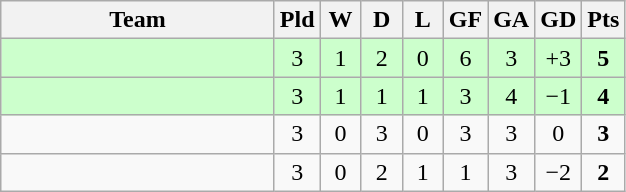<table class="wikitable" style="text-align: center;">
<tr>
<th width="175">Team</th>
<th width="20">Pld</th>
<th width="20">W</th>
<th width="20">D</th>
<th width="20">L</th>
<th width="20">GF</th>
<th width="20">GA</th>
<th width="20">GD</th>
<th width="20">Pts</th>
</tr>
<tr bgcolor="ccffcc">
<td align=left></td>
<td>3</td>
<td>1</td>
<td>2</td>
<td>0</td>
<td>6</td>
<td>3</td>
<td>+3</td>
<td><strong>5</strong></td>
</tr>
<tr bgcolor="ccffcc">
<td align=left></td>
<td>3</td>
<td>1</td>
<td>1</td>
<td>1</td>
<td>3</td>
<td>4</td>
<td>−1</td>
<td><strong>4</strong></td>
</tr>
<tr bgcolor=>
<td align=left></td>
<td>3</td>
<td>0</td>
<td>3</td>
<td>0</td>
<td>3</td>
<td>3</td>
<td>0</td>
<td><strong>3</strong></td>
</tr>
<tr bgcolor=>
<td align=left></td>
<td>3</td>
<td>0</td>
<td>2</td>
<td>1</td>
<td>1</td>
<td>3</td>
<td>−2</td>
<td><strong>2</strong></td>
</tr>
</table>
